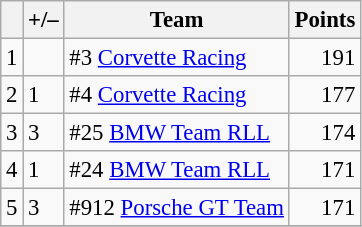<table class="wikitable" style="font-size: 95%;">
<tr>
<th scope="col"></th>
<th scope="col">+/–</th>
<th scope="col">Team</th>
<th scope="col">Points</th>
</tr>
<tr>
<td align=center>1</td>
<td align="left"></td>
<td> #3 <a href='#'>Corvette Racing</a></td>
<td align=right>191</td>
</tr>
<tr>
<td align=center>2</td>
<td align="left"> 1</td>
<td> #4 <a href='#'>Corvette Racing</a></td>
<td align=right>177</td>
</tr>
<tr>
<td align=center>3</td>
<td align="left"> 3</td>
<td> #25 <a href='#'>BMW Team RLL</a></td>
<td align=right>174</td>
</tr>
<tr>
<td align=center>4</td>
<td align="left"> 1</td>
<td> #24 <a href='#'>BMW Team RLL</a></td>
<td align=right>171</td>
</tr>
<tr>
<td align=center>5</td>
<td align="left"> 3</td>
<td> #912 <a href='#'>Porsche GT Team</a></td>
<td align=right>171</td>
</tr>
<tr>
</tr>
</table>
